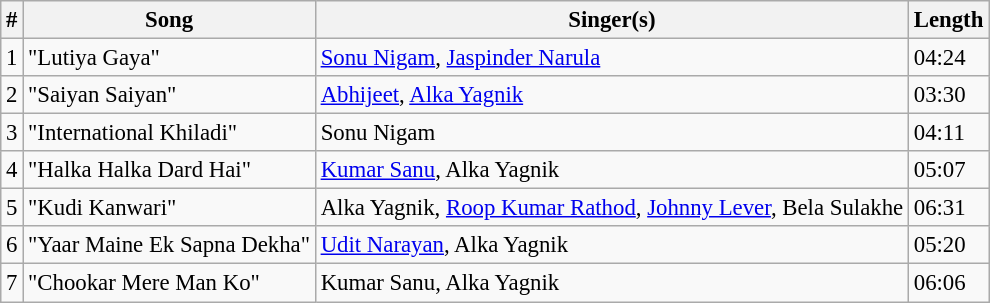<table class="wikitable" style="font-size:95%;">
<tr>
<th>#</th>
<th>Song</th>
<th>Singer(s)</th>
<th>Length</th>
</tr>
<tr>
<td>1</td>
<td>"Lutiya Gaya"</td>
<td><a href='#'>Sonu Nigam</a>, <a href='#'>Jaspinder Narula</a></td>
<td>04:24</td>
</tr>
<tr>
<td>2</td>
<td>"Saiyan Saiyan"</td>
<td><a href='#'>Abhijeet</a>, <a href='#'>Alka Yagnik</a></td>
<td>03:30</td>
</tr>
<tr>
<td>3</td>
<td>"International Khiladi"</td>
<td>Sonu Nigam</td>
<td>04:11</td>
</tr>
<tr>
<td>4</td>
<td>"Halka Halka Dard Hai"</td>
<td><a href='#'>Kumar Sanu</a>, Alka Yagnik</td>
<td>05:07</td>
</tr>
<tr>
<td>5</td>
<td>"Kudi Kanwari"</td>
<td>Alka Yagnik, <a href='#'>Roop Kumar Rathod</a>, <a href='#'>Johnny Lever</a>, Bela Sulakhe</td>
<td>06:31</td>
</tr>
<tr>
<td>6</td>
<td>"Yaar Maine Ek Sapna Dekha"</td>
<td><a href='#'>Udit Narayan</a>, Alka Yagnik</td>
<td>05:20</td>
</tr>
<tr>
<td>7</td>
<td>"Chookar Mere Man Ko"</td>
<td>Kumar Sanu, Alka Yagnik</td>
<td>06:06</td>
</tr>
</table>
